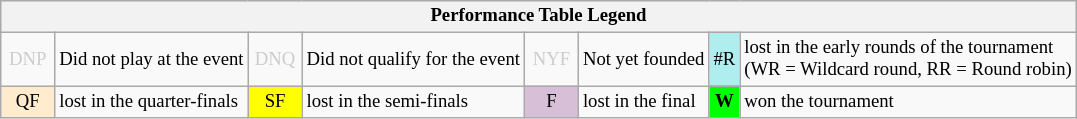<table class="wikitable" style="font-size:78%;">
<tr style="background:#efefef;">
<th colspan="8">Performance Table Legend</th>
</tr>
<tr>
<td style="color:#ccc; text-align:center; width:30px;">DNP</td>
<td>Did not play at the event</td>
<td style="color:#ccc; text-align:center; width:30px;">DNQ</td>
<td>Did not qualify for the event</td>
<td style="color:#ccc; text-align:center; width:30px;">NYF</td>
<td>Not yet founded</td>
<td style="text-align:center; background:#afeeee;">#R</td>
<td>lost in the early rounds of the tournament<br>(WR = Wildcard round, RR = Round robin)</td>
</tr>
<tr>
<td style="text-align:center; background:#ffebcd;">QF</td>
<td>lost in the quarter-finals</td>
<td style="text-align:center; background:yellow;">SF</td>
<td>lost in the semi-finals</td>
<td style="text-align:center; background:thistle;">F</td>
<td>lost in the final</td>
<td style="text-align:center; background:#0f0;"><strong>W</strong></td>
<td>won the tournament</td>
</tr>
</table>
